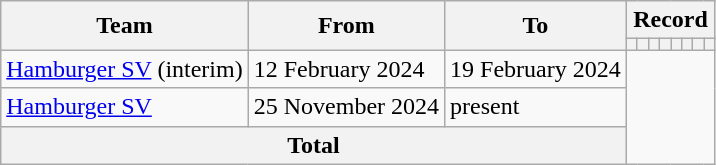<table class="wikitable" style="text-align: center">
<tr>
<th rowspan="2">Team</th>
<th rowspan="2">From</th>
<th rowspan="2">To</th>
<th colspan="8">Record</th>
</tr>
<tr>
<th></th>
<th></th>
<th></th>
<th></th>
<th></th>
<th></th>
<th></th>
<th></th>
</tr>
<tr>
<td align=left><a href='#'>Hamburger SV</a> (interim)</td>
<td align=left>12 February 2024</td>
<td align=left>19 February 2024<br></td>
</tr>
<tr>
<td align=left><a href='#'>Hamburger SV</a></td>
<td align=left>25 November 2024</td>
<td align=left>present<br></td>
</tr>
<tr>
<th colspan="3">Total<br></th>
</tr>
</table>
